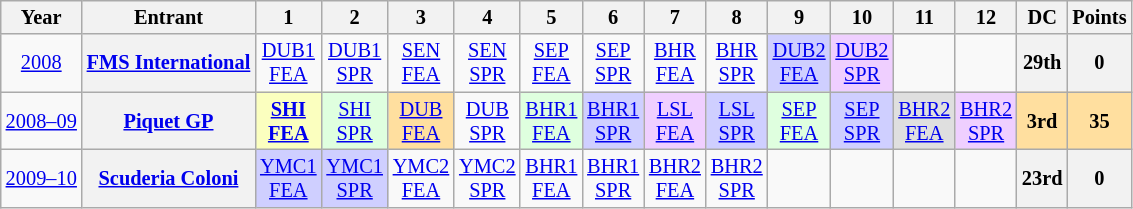<table class="wikitable" style="text-align:center; font-size:85%">
<tr>
<th>Year</th>
<th>Entrant</th>
<th>1</th>
<th>2</th>
<th>3</th>
<th>4</th>
<th>5</th>
<th>6</th>
<th>7</th>
<th>8</th>
<th>9</th>
<th>10</th>
<th>11</th>
<th>12</th>
<th>DC</th>
<th>Points</th>
</tr>
<tr>
<td><a href='#'>2008</a></td>
<th nowrap><a href='#'>FMS International</a></th>
<td><a href='#'>DUB1<br>FEA</a></td>
<td><a href='#'>DUB1<br>SPR</a></td>
<td><a href='#'>SEN<br>FEA</a></td>
<td><a href='#'>SEN<br>SPR</a></td>
<td><a href='#'>SEP<br>FEA</a></td>
<td><a href='#'>SEP<br>SPR</a></td>
<td><a href='#'>BHR<br>FEA</a></td>
<td><a href='#'>BHR<br>SPR</a></td>
<td style="background:#CFCFFF;"><a href='#'>DUB2<br>FEA</a><br></td>
<td style="background:#EFCFFF;"><a href='#'>DUB2<br>SPR</a><br></td>
<td></td>
<td></td>
<th>29th</th>
<th>0</th>
</tr>
<tr>
<td nowrap><a href='#'>2008–09</a></td>
<th nowrap><a href='#'>Piquet GP</a></th>
<td style="background:#FBFFBF;"><strong><a href='#'>SHI<br>FEA</a></strong><br></td>
<td style="background:#DFFFDF;"><a href='#'>SHI<br>SPR</a><br></td>
<td style="background:#FFDF9F;"><a href='#'>DUB<br>FEA</a><br></td>
<td><a href='#'>DUB<br>SPR</a><br></td>
<td style="background:#DFFFDF;"><a href='#'>BHR1<br>FEA</a><br></td>
<td style="background:#CFCFFF;"><a href='#'>BHR1<br>SPR</a><br></td>
<td style="background:#EFCFFF;"><a href='#'>LSL<br>FEA</a><br></td>
<td style="background:#CFCFFF;"><a href='#'>LSL<br>SPR</a><br></td>
<td style="background:#DFFFDF;"><a href='#'>SEP<br>FEA</a><br></td>
<td style="background:#CFCFFF;"><a href='#'>SEP<br>SPR</a><br></td>
<td style="background:#DFDFDF;"><a href='#'>BHR2<br>FEA</a><br></td>
<td style="background:#EFCFFF;"><a href='#'>BHR2<br>SPR</a><br></td>
<td style="background:#FFDF9F;"><strong>3rd</strong></td>
<td style="background:#FFDF9F;"><strong>35</strong></td>
</tr>
<tr>
<td nowrap><a href='#'>2009–10</a></td>
<th nowrap><a href='#'>Scuderia Coloni</a></th>
<td style="background:#CFCFFF;"><a href='#'>YMC1<br>FEA</a><br></td>
<td style="background:#CFCFFF;"><a href='#'>YMC1<br>SPR</a><br></td>
<td><a href='#'>YMC2<br>FEA</a></td>
<td><a href='#'>YMC2<br>SPR</a></td>
<td><a href='#'>BHR1<br>FEA</a></td>
<td><a href='#'>BHR1<br>SPR</a></td>
<td><a href='#'>BHR2<br>FEA</a></td>
<td><a href='#'>BHR2<br>SPR</a></td>
<td></td>
<td></td>
<td></td>
<td></td>
<th>23rd</th>
<th>0</th>
</tr>
</table>
